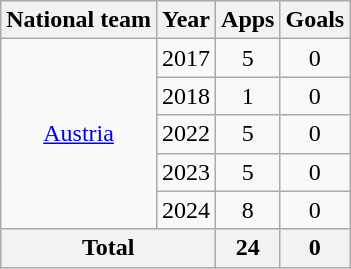<table class=wikitable style=text-align:center>
<tr>
<th>National team</th>
<th>Year</th>
<th>Apps</th>
<th>Goals</th>
</tr>
<tr>
<td rowspan=5><a href='#'>Austria</a></td>
<td>2017</td>
<td>5</td>
<td>0</td>
</tr>
<tr>
<td>2018</td>
<td>1</td>
<td>0</td>
</tr>
<tr>
<td>2022</td>
<td>5</td>
<td>0</td>
</tr>
<tr>
<td>2023</td>
<td>5</td>
<td>0</td>
</tr>
<tr>
<td>2024</td>
<td>8</td>
<td>0</td>
</tr>
<tr>
<th colspan=2>Total</th>
<th>24</th>
<th>0</th>
</tr>
</table>
